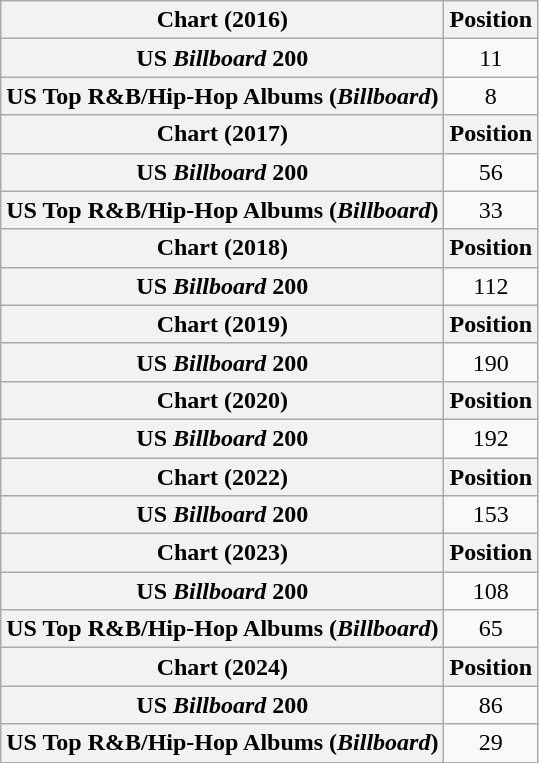<table class="wikitable plainrowheaders" style="text-align:center">
<tr>
<th scope="col">Chart (2016)</th>
<th scope="col">Position</th>
</tr>
<tr>
<th scope="row">US <em>Billboard</em> 200</th>
<td>11</td>
</tr>
<tr>
<th scope="row">US Top R&B/Hip-Hop Albums (<em>Billboard</em>)</th>
<td>8</td>
</tr>
<tr>
<th scope="col">Chart (2017)</th>
<th scope="col">Position</th>
</tr>
<tr>
<th scope="row">US <em>Billboard</em> 200</th>
<td>56</td>
</tr>
<tr>
<th scope="row">US Top R&B/Hip-Hop Albums (<em>Billboard</em>)</th>
<td>33</td>
</tr>
<tr>
<th scope="col">Chart (2018)</th>
<th scope="col">Position</th>
</tr>
<tr>
<th scope="row">US <em>Billboard</em> 200</th>
<td>112</td>
</tr>
<tr>
<th scope="col">Chart (2019)</th>
<th scope="col">Position</th>
</tr>
<tr>
<th scope="row">US <em>Billboard</em> 200</th>
<td>190</td>
</tr>
<tr>
<th scope="col">Chart (2020)</th>
<th scope="col">Position</th>
</tr>
<tr>
<th scope="row">US <em>Billboard</em> 200</th>
<td>192</td>
</tr>
<tr>
<th scope="col">Chart (2022)</th>
<th scope="col">Position</th>
</tr>
<tr>
<th scope="row">US <em>Billboard</em> 200</th>
<td>153</td>
</tr>
<tr>
<th scope="col">Chart (2023)</th>
<th scope="col">Position</th>
</tr>
<tr>
<th scope="row">US <em>Billboard</em> 200</th>
<td>108</td>
</tr>
<tr>
<th scope="row">US Top R&B/Hip-Hop Albums (<em>Billboard</em>)</th>
<td>65</td>
</tr>
<tr>
<th scope="col">Chart (2024)</th>
<th scope="col">Position</th>
</tr>
<tr>
<th scope="row">US <em>Billboard</em> 200</th>
<td>86</td>
</tr>
<tr>
<th scope="row">US Top R&B/Hip-Hop Albums (<em>Billboard</em>)</th>
<td>29</td>
</tr>
</table>
